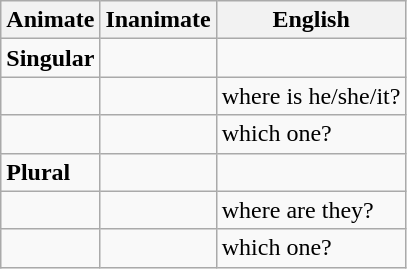<table class="wikitable">
<tr>
<th>Animate</th>
<th>Inanimate</th>
<th>English</th>
</tr>
<tr>
<td><strong>Singular</strong></td>
<td></td>
<td></td>
</tr>
<tr>
<td></td>
<td></td>
<td>where is he/she/it?</td>
</tr>
<tr>
<td></td>
<td></td>
<td>which one?</td>
</tr>
<tr>
<td><strong>Plural</strong></td>
<td></td>
<td></td>
</tr>
<tr>
<td></td>
<td></td>
<td>where are they?</td>
</tr>
<tr>
<td></td>
<td></td>
<td>which one?</td>
</tr>
</table>
